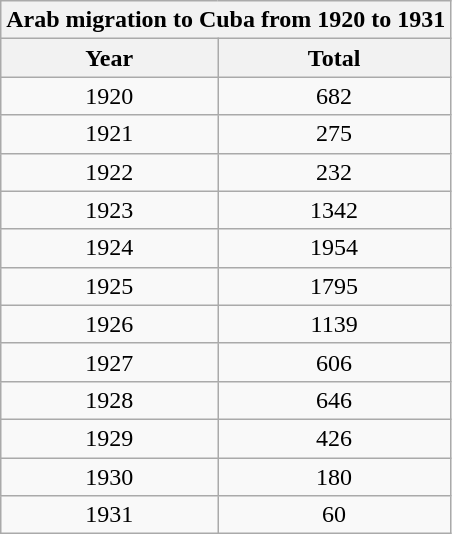<table class="wikitable" style="text-align:center;">
<tr>
<th colspan="5">Arab migration to Cuba from 1920 to 1931</th>
</tr>
<tr>
<th>Year</th>
<th>Total</th>
</tr>
<tr>
<td>1920</td>
<td>682</td>
</tr>
<tr>
<td>1921</td>
<td>275</td>
</tr>
<tr>
<td>1922</td>
<td>232</td>
</tr>
<tr>
<td>1923</td>
<td>1342</td>
</tr>
<tr>
<td>1924</td>
<td>1954</td>
</tr>
<tr>
<td>1925</td>
<td>1795</td>
</tr>
<tr>
<td>1926</td>
<td>1139</td>
</tr>
<tr>
<td>1927</td>
<td>606</td>
</tr>
<tr>
<td>1928</td>
<td>646</td>
</tr>
<tr>
<td>1929</td>
<td>426</td>
</tr>
<tr>
<td>1930</td>
<td>180</td>
</tr>
<tr>
<td>1931</td>
<td>60</td>
</tr>
</table>
